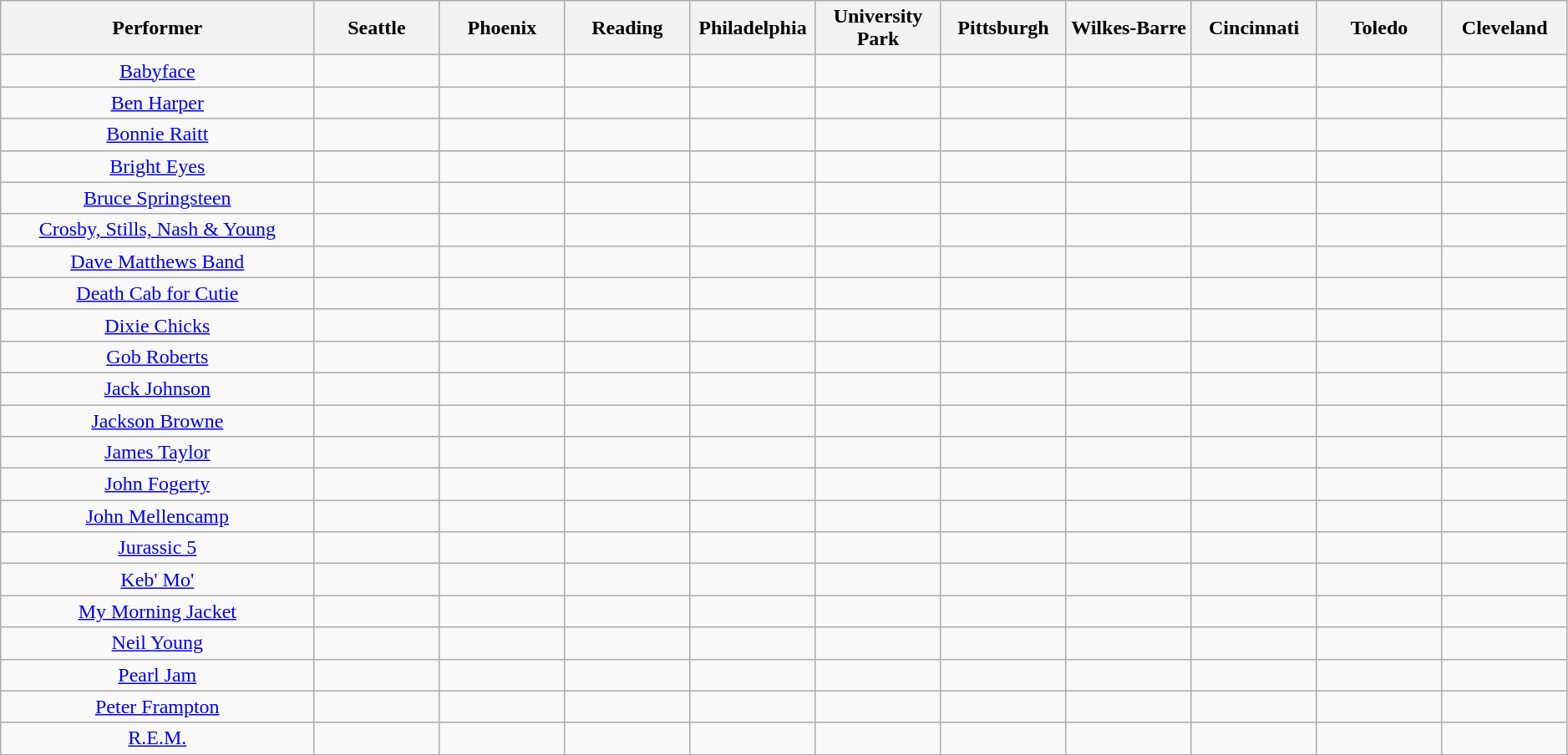<table class="wikitable"  style="text-align:center; width:99%;">
<tr>
<th style="text-align:center; width:20%;">Performer</th>
<th style="text-align:center; width:8%;">Seattle</th>
<th style="text-align:center; width:8%;">Phoenix</th>
<th style="text-align:center; width:8%;">Reading</th>
<th style="text-align:center; width:8%;">Philadelphia</th>
<th style="text-align:center; width:8%;">University Park</th>
<th style="text-align:center; width:8%;">Pittsburgh</th>
<th style="text-align:center; width:8%;">Wilkes-Barre</th>
<th style="text-align:center; width:8%;">Cincinnati</th>
<th style="text-align:center; width:8%;">Toledo</th>
<th style="text-align:center; width:8%;">Cleveland</th>
</tr>
<tr>
<td><a href='#'>Babyface</a></td>
<td></td>
<td></td>
<td></td>
<td></td>
<td></td>
<td></td>
<td></td>
<td></td>
<td></td>
<td></td>
</tr>
<tr>
<td><a href='#'>Ben Harper</a></td>
<td></td>
<td></td>
<td></td>
<td></td>
<td></td>
<td></td>
<td></td>
<td></td>
<td></td>
<td></td>
</tr>
<tr>
<td><a href='#'>Bonnie Raitt</a></td>
<td></td>
<td></td>
<td></td>
<td></td>
<td></td>
<td></td>
<td></td>
<td></td>
<td></td>
<td></td>
</tr>
<tr>
<td><a href='#'>Bright Eyes</a></td>
<td></td>
<td></td>
<td></td>
<td></td>
<td></td>
<td></td>
<td></td>
<td></td>
<td></td>
<td></td>
</tr>
<tr>
<td><a href='#'>Bruce Springsteen</a></td>
<td></td>
<td></td>
<td></td>
<td></td>
<td></td>
<td></td>
<td></td>
<td></td>
<td></td>
<td></td>
</tr>
<tr>
<td><a href='#'>Crosby, Stills, Nash & Young</a></td>
<td></td>
<td></td>
<td></td>
<td></td>
<td></td>
<td></td>
<td></td>
<td></td>
<td></td>
<td></td>
</tr>
<tr>
<td><a href='#'>Dave Matthews Band</a></td>
<td></td>
<td></td>
<td></td>
<td></td>
<td></td>
<td></td>
<td></td>
<td></td>
<td></td>
<td></td>
</tr>
<tr>
<td><a href='#'>Death Cab for Cutie</a></td>
<td></td>
<td></td>
<td></td>
<td></td>
<td></td>
<td></td>
<td></td>
<td></td>
<td></td>
<td></td>
</tr>
<tr>
<td><a href='#'>Dixie Chicks</a></td>
<td></td>
<td></td>
<td></td>
<td></td>
<td></td>
<td></td>
<td></td>
<td></td>
<td></td>
<td></td>
</tr>
<tr>
<td><a href='#'>Gob Roberts</a></td>
<td></td>
<td></td>
<td></td>
<td></td>
<td></td>
<td></td>
<td></td>
<td></td>
<td></td>
<td></td>
</tr>
<tr>
<td><a href='#'>Jack Johnson</a></td>
<td></td>
<td></td>
<td></td>
<td></td>
<td></td>
<td></td>
<td></td>
<td></td>
<td></td>
<td></td>
</tr>
<tr>
<td><a href='#'>Jackson Browne</a></td>
<td></td>
<td></td>
<td></td>
<td></td>
<td></td>
<td></td>
<td></td>
<td></td>
<td></td>
<td></td>
</tr>
<tr>
<td><a href='#'>James Taylor</a></td>
<td></td>
<td></td>
<td></td>
<td></td>
<td></td>
<td></td>
<td></td>
<td></td>
<td></td>
<td></td>
</tr>
<tr>
<td><a href='#'>John Fogerty</a></td>
<td></td>
<td></td>
<td></td>
<td></td>
<td></td>
<td></td>
<td></td>
<td></td>
<td></td>
<td></td>
</tr>
<tr>
<td><a href='#'>John Mellencamp</a></td>
<td></td>
<td></td>
<td></td>
<td></td>
<td></td>
<td></td>
<td></td>
<td></td>
<td></td>
<td></td>
</tr>
<tr>
<td><a href='#'>Jurassic 5</a></td>
<td></td>
<td></td>
<td></td>
<td></td>
<td></td>
<td></td>
<td></td>
<td></td>
<td></td>
<td></td>
</tr>
<tr>
<td><a href='#'>Keb' Mo'</a></td>
<td></td>
<td></td>
<td></td>
<td></td>
<td></td>
<td></td>
<td></td>
<td></td>
<td></td>
<td></td>
</tr>
<tr>
<td><a href='#'>My Morning Jacket</a></td>
<td></td>
<td></td>
<td></td>
<td></td>
<td></td>
<td></td>
<td></td>
<td></td>
<td></td>
<td></td>
</tr>
<tr>
<td><a href='#'>Neil Young</a></td>
<td></td>
<td></td>
<td></td>
<td></td>
<td></td>
<td></td>
<td></td>
<td></td>
<td></td>
<td></td>
</tr>
<tr>
<td><a href='#'>Pearl Jam</a></td>
<td></td>
<td></td>
<td></td>
<td></td>
<td></td>
<td></td>
<td></td>
<td></td>
<td></td>
<td></td>
</tr>
<tr>
<td><a href='#'>Peter Frampton</a></td>
<td></td>
<td></td>
<td></td>
<td></td>
<td></td>
<td></td>
<td></td>
<td></td>
<td></td>
<td></td>
</tr>
<tr>
<td><a href='#'>R.E.M.</a></td>
<td></td>
<td></td>
<td></td>
<td></td>
<td></td>
<td></td>
<td></td>
<td></td>
<td></td>
<td></td>
</tr>
<tr>
</tr>
</table>
